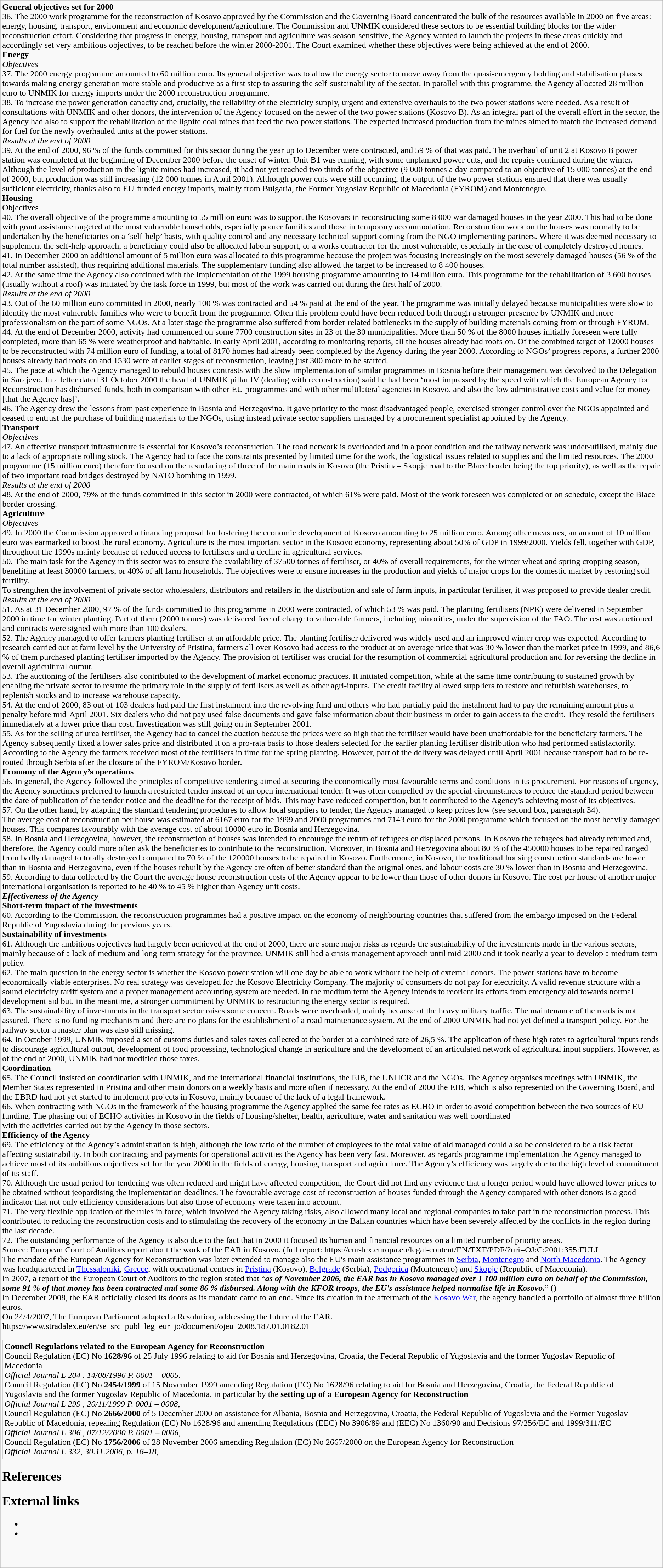<table class="wikitable">
<tr>
<td><strong>General objectives set for 2000</strong><br>36. The 2000 work programme for the  reconstruction of Kosovo approved by the Commission and the Governing Board  concentrated the bulk of the resources available in 2000 on five areas:  energy, housing, transport, environment and economic development/agriculture.  The Commission and UNMIK considered these sectors to be essential building  blocks for the wider reconstruction effort. Considering that progress in  energy, housing, transport and agriculture was season-sensitive, the Agency  wanted to launch the projects in these areas quickly and accordingly set very  ambitious objectives, to be reached before the winter 2000-2001. The Court  examined whether these objectives were being achieved at the end of 2000.<br><strong>Energy</strong><br><em>Objectives</em><br>37. The 2000 energy programme amounted  to 60 million euro. Its general objective was to allow the energy sector to  move away from the quasi-emergency holding and stabilisation phases towards  making energy generation more stable and productive as a first step to  assuring the self-sustainability of the sector. In parallel with this  programme, the Agency allocated 28 million euro to UNMIK for energy imports  under the 2000 reconstruction programme.<br>38. To increase the power generation  capacity and, crucially, the reliability of the electricity supply, urgent  and extensive overhauls to the two power stations were needed. As a result of  consultations with UNMIK and other donors, the intervention of the Agency  focused on the newer of the two power stations (Kosovo B). As an integral  part of the overall effort in the sector, the Agency had also to support the  rehabilitation of the lignite coal mines that feed the two power stations.  The expected increased production from the mines aimed to match the increased  demand for fuel for the newly overhauled units at the power stations.<br><em>Results  at the end of 2000</em><br>39. At the end of 2000, 96 % of the  funds committed for this sector during the year up to December were  contracted, and 59 % of that was paid. The overhaul of unit 2 at Kosovo B  power station was completed at the beginning of December 2000 before the  onset of winter. Unit B1 was running, with some unplanned power cuts, and the  repairs continued during the winter. Although the level of production in the  lignite mines had increased, it had not yet reached two thirds of the  objective (9 000 tonnes a day compared to an objective of 15 000 tonnes) at  the end of 2000, but production was still increasing (12 000 tonnes in April  2001). Although power cuts were still occurring, the output of the two power  stations ensured that there was usually sufficient electricity, thanks also  to EU-funded energy imports, mainly from Bulgaria, the Former Yugoslav  Republic of Macedonia (FYROM) and Montenegro.  <br><strong>Housing</strong><br>Objectives<br>40. The overall objective of the programme  amounting to 55 million euro was to support the Kosovars in reconstructing  some 8 000 war damaged houses in the year 2000. This had to be done with  grant assistance targeted at the most vulnerable households, especially  poorer families and those in temporary accommodation. Reconstruction work on  the houses was normally to be undertaken by the beneficiaries on a  ‘self-help’ basis, with quality control and any necessary technical support  coming from the NGO implementing partners. Where it was deemed necessary to  supplement the self-help approach, a beneficiary could also be allocated  labour support, or a works contractor for the most vulnerable, especially in  the case of completely destroyed homes.<br>41. In December 2000 an additional  amount of 5 million euro was allocated to this programme because the project  was focusing increasingly on the most severely damaged houses (56 % of the  total number assisted), thus requiring additional materials. The  supplementary funding also allowed the target to be increased to 8 400  houses.<br>42. At the same time the Agency also  continued with the implementation of the 1999 housing programme amounting to  14 million euro. This programme for the rehabilitation of 3 600 houses  (usually without a roof) was initiated by the task force in 1999, but most of  the work was carried out during the first half of 2000.<br><em>Results  at the end of 2000</em><br>43. Out of the 60 million euro  committed in 2000, nearly 100 % was contracted and 54 % paid at the end of  the year. The programme was initially delayed because municipalities were  slow to identify the most vulnerable families who were to benefit from the  programme. Often this problem could have been reduced both through a stronger  presence by UNMIK and more professionalism on the part of some NGOs. At a  later stage the programme also suffered from border-related bottlenecks in  the supply of building materials coming from or through FYROM.<br>44. At the end of December 2000,  activity had commenced on some 7700 construction sites in 23 of the 30  municipalities. More than 50 % of the 8000 houses initially foreseen were  fully completed, more than 65 % were weatherproof and habitable. In early  April 2001, according to monitoring reports, all the houses already had roofs  on. Of the combined target of 12000 houses to be reconstructed with 74  million euro of funding, a total of 8170 homes had already been completed by  the Agency during the year 2000. According to NGOs’ progress reports, a  further 2000 houses already had roofs on and 1530 were at earlier stages of  reconstruction, leaving just 300 more to be started.<br>45. The pace at which the Agency  managed to rebuild houses contrasts with the slow implementation of similar  programmes in Bosnia before their management was devolved to the Delegation  in Sarajevo. In a letter dated 31 October 2000 the head of UNMIK pillar IV  (dealing with reconstruction) said he had been ‘most impressed by the speed  with which the European Agency for Reconstruction has disbursed funds, both  in comparison with other EU programmes and with other multilateral agencies  in Kosovo, and also the low administrative costs and value for money [that  the Agency has]’.<br>46. The Agency drew the lessons from  past experience in Bosnia and Herzegovina. It gave priority to the most disadvantaged  people, exercised stronger control over the NGOs appointed and ceased to  entrust the purchase of building materials to the NGOs, using instead private  sector suppliers managed by a procurement specialist appointed by the Agency.<br><strong>Transport</strong><br><em>Objectives</em><br>47. An effective transport  infrastructure is essential for Kosovo’s reconstruction. The road network is  overloaded and in a poor condition and the railway network was  under-utilised, mainly due to a lack of appropriate rolling stock. The Agency  had to face the constraints presented by limited time for the work, the  logistical issues related to supplies and the limited resources. The 2000  programme (15 million euro) therefore focused on the resurfacing of three of  the main roads in Kosovo (the Pristina– Skopje road to the Blace border being  the top priority), as well as the repair of two important road bridges  destroyed by NATO bombing in 1999.<br><em>Results  at the end of 2000</em><br>48. At the end of 2000, 79% of the  funds committed in this sector in 2000 were contracted, of which 61% were  paid. Most of the work foreseen was completed or on schedule, except the  Blace border crossing.<br><strong>Agriculture</strong><br><em>Objectives</em><br>49. In 2000 the Commission approved a  financing proposal for fostering the economic development of Kosovo amounting  to 25 million euro. Among other measures, an amount of 10 million euro was  earmarked to boost the rural economy. Agriculture is the most important  sector in the Kosovo economy, representing about 50% of GDP in 1999/2000.  Yields fell, together with GDP, throughout the 1990s mainly because of  reduced access to fertilisers and a decline in agricultural services.<br>50. The main task for the Agency in  this sector was to ensure the availability of 37500 tonnes of fertiliser, or  40% of overall requirements, for the winter wheat and spring cropping season,  benefiting at least 30000 farmers, or 40% of all farm households. The  objectives were to ensure increases in the production and yields of major  crops for the domestic market by restoring soil fertility.<br>To strengthen the involvement of  private sector wholesalers, distributors and retailers in the distribution  and sale of farm inputs, in particular fertiliser, it was proposed to provide  dealer credit.<br><em>Results  at the end of 2000</em><br>51. As at 31 December 2000, 97 % of  the funds committed to this programme in 2000 were contracted, of which 53 %  was paid. The planting fertilisers (NPK) were delivered in September 2000 in  time for winter planting. Part of them (2000 tonnes) was delivered free of  charge to vulnerable farmers, including minorities, under the supervision of  the FAO. The rest was auctioned and contracts were signed with more than 100  dealers.<br>52. The Agency managed to offer  farmers planting fertiliser at an affordable price. The planting fertiliser  delivered was widely used and an improved winter crop was expected. According  to research carried out at farm level by the University of Pristina, farmers  all over Kosovo had access to the product at an average price that was 30 %  lower than the market price in 1999, and 86,6 % of them purchased planting  fertiliser imported by the Agency. The provision of fertiliser was crucial  for the resumption of commercial agricultural production and for reversing  the decline in overall agricultural output.<br>53. The auctioning of the fertilisers  also contributed to the development of market economic practices. It  initiated competition, while at the same time contributing to sustained  growth by enabling the private sector to resume the primary role in the  supply of fertilisers as well as other agri-inputs. The credit facility  allowed suppliers to restore and refurbish warehouses, to replenish stocks  and to increase warehouse capacity.<br>54. At the end of 2000, 83 out of 103  dealers had paid the first instalment into the revolving fund and others who  had partially paid the instalment had to pay the remaining amount plus a  penalty before mid-April 2001. Six dealers who did not pay used false  documents and gave false information about their business in order to gain  access to the credit. They resold the fertilisers immediately at a lower  price than cost. Investigation was still going on in September 2001.<br>55. As for the selling of urea  fertiliser, the Agency had to cancel the auction because the prices were so  high that the fertiliser would have been unaffordable for the beneficiary  farmers. The Agency subsequently fixed a lower sales price and distributed it  on a pro-rata basis to those dealers selected for the earlier planting  fertiliser distribution who had performed satisfactorily. According to the  Agency the farmers received most of the fertilisers in time for the spring  planting. However, part of the delivery was delayed until April 2001 because  transport had to be re-routed through Serbia after the closure of the  FYROM/Kosovo border.<br><strong>Economy  of the Agency’s operations</strong><br>56. In general, the Agency followed  the principles of competitive tendering aimed at securing the economically  most favourable terms and conditions in its procurement. For reasons of  urgency, the Agency sometimes preferred to launch a restricted tender instead  of an open international tender. It was often compelled by the special circumstances  to reduce the standard period between the date of publication of the tender  notice and the deadline for the receipt of bids. This may have reduced  competition, but it contributed to the Agency’s achieving most of its  objectives.<br>57. On the other hand, by adapting the  standard tendering procedures to allow local suppliers to tender, the Agency  managed to keep prices low (see second box, paragraph 34).<br>The average cost of reconstruction per  house was estimated at 6167 euro for the 1999 and 2000 programmes and 7143  euro for the 2000 programme which focused on the most heavily damaged houses.  This compares favourably with the average cost of about 10000 euro in Bosnia  and Herzegovina.<br>58. In Bosnia and Herzegovina,  however, the reconstruction of houses was intended to encourage the return of  refugees or displaced persons. In Kosovo the refugees had already returned  and, therefore, the Agency could more often ask the beneficiaries to  contribute to the reconstruction. Moreover, in Bosnia and Herzegovina about  80 % of the 450000 houses to be repaired ranged from badly damaged to totally  destroyed compared to 70 % of the 120000 houses to be repaired in Kosovo.  Furthermore, in Kosovo, the traditional housing construction standards are  lower than in Bosnia and Herzegovina, even if the houses rebuilt by the  Agency are often of better standard than the original ones, and labour costs  are 30 % lower than in Bosnia and Herzegovina.<br>59. According to data collected by the  Court the average house reconstruction costs of the Agency appear to be lower  than those of other donors in Kosovo. The cost per house of another major  international organisation is reported to be 40 % to 45 % higher than Agency  unit costs.<br><strong><em>Effectiveness of the Agency</em></strong><br><strong>Short-term  impact of the investments</strong><br>60. According to the Commission, the  reconstruction programmes had a positive impact on the economy of  neighbouring countries that suffered from the embargo imposed on the Federal  Republic of Yugoslavia during the previous years.<br><strong>Sustainability  of investments</strong><br>61. Although the ambitious objectives  had largely been achieved at the end of 2000, there are some major risks as  regards the sustainability of the investments made in the various sectors,  mainly because of a lack of medium and long-term strategy for the province.  UNMIK still had a crisis management approach until mid-2000 and it took  nearly a year to develop a medium-term policy.<br>62. The main question in the energy  sector is whether the Kosovo power station will one day be able to work without  the help of external donors. The power stations have to become economically  viable enterprises. No real strategy was developed for the Kosovo Electricity  Company. The majority of consumers do not pay for electricity. A valid  revenue structure with a sound electricity tariff system and a proper  management accounting system are needed. In the medium term the Agency  intends to reorient its efforts from emergency aid towards normal development  aid but, in the meantime, a stronger commitment by UNMIK to restructuring the  energy sector is required.<br>63. The sustainability of investments  in the transport sector raises some concern. Roads were overloaded, mainly  because of the heavy military traffic. The maintenance of the roads is not  assured. There is no funding mechanism and there are no plans for the  establishment of a road maintenance system. At the end of 2000 UNMIK had not  yet defined a transport policy. For the railway sector a master plan was also  still missing.<br>64. In October 1999, UNMIK imposed a  set of customs duties and sales taxes collected at the border at a combined  rate of 26,5 %. The application of these high rates to agricultural inputs  tends to discourage agricultural output, development of food processing,  technological change in agriculture and the development of an articulated  network of agricultural input suppliers. However, as of the end of 2000,  UNMIK had not modified those taxes.<br><strong>Coordination</strong><br>65. The Council insisted on  coordination with UNMIK, and the international financial institutions, the  EIB, the UNHCR and the NGOs. The Agency organises meetings with UNMIK, the  Member States represented in Pristina and other main donors on a weekly basis  and more often if necessary. At the end of 2000 the EIB, which is also  represented on the Governing Board, and the EBRD had not yet started to  implement projects in Kosovo, mainly because of the lack of a legal  framework.<br>66. When contracting with NGOs in the  framework of the housing programme the Agency applied the same fee rates as  ECHO in order to avoid competition between the two sources of EU funding. The  phasing out of ECHO activities in Kosovo in the fields of housing/shelter,  health, agriculture, water and sanitation was well coordinated<br>with the activities carried out by the  Agency in those sectors.<br><strong>Efficiency  of the Agency</strong><br>69. The efficiency of the Agency’s  administration is high, although the low ratio of the number of employees to  the total value of aid managed could also be considered to be a risk factor  affecting sustainability. In both contracting and payments for operational  activities the Agency has been very fast. Moreover, as regards programme  implementation the Agency managed to achieve most of its ambitious objectives  set for the year 2000 in the fields of energy, housing, transport and  agriculture. The Agency’s efficiency was largely due to the high level of  commitment of its staff.<br>70. Although the usual period for  tendering was often reduced and might have affected competition, the Court  did not find any evidence that a longer period would have allowed lower prices  to be obtained without jeopardising the implementation deadlines. The  favourable average cost of reconstruction of houses funded through the Agency  compared with other donors is a good indicator that not only efficiency  considerations but also those of economy were taken into account.<br>71. The very flexible application of  the rules in force, which involved the Agency taking risks, also allowed many  local and regional companies to take part in the reconstruction process. This  contributed to reducing the reconstruction costs and to stimulating the  recovery of the economy in the Balkan countries which have been severely  affected by the conflicts in the region during the last decade.<br>72. The outstanding performance of the  Agency is also due to the fact that in 2000 it focused its human and  financial resources on a limited number of priority areas.<br>Source: European Court of Auditors report about the work of the EAR in Kosovo. (full report: https://eur-lex.europa.eu/legal-content/EN/TXT/PDF/?uri=OJ:C:2001:355:FULL<br>The mandate of the European Agency for Reconstruction was later extended to manage also the EU's main assistance programmes in <a href='#'>Serbia</a>, <a href='#'>Montenegro</a> and <a href='#'>North Macedonia</a>. The Agency was headquartered in <a href='#'>Thessaloniki</a>, <a href='#'>Greece</a>, with operational centres in <a href='#'>Pristina</a> (Kosovo), <a href='#'>Belgrade</a> (Serbia), <a href='#'>Podgorica</a> (Montenegro) and <a href='#'>Skopje</a> (Republic of Macedonia).<br>In 2007, a report of the European Court of Auditors to the region stated that “<strong><em>as of November 2006, the EAR has in Kosovo managed over 1 100 million euro on behalf of the Commission, some 91 % of that money has been contracted and some 86 % disbursed. Along with the KFOR troops, the EU's assistance helped normalise life in Kosovo.</em></strong>” ()<br>In December 2008, the EAR officially closed its doors as its mandate came to an end. Since its creation in the aftermath of the <a href='#'>Kosovo War</a>, the agency handled a portfolio of almost three billion euros.<br>On 24/4/2007, The European Parliament adopted a Resolution, addressing the future of the EAR.<br>https://www.stradalex.eu/en/se_src_publ_leg_eur_jo/document/ojeu_2008.187.01.0182.01<table class="wikitable">
<tr>
<td><strong>Council  Regulations related to the European Agency for Reconstruction</strong><br>Council Regulation  (EC) No <strong>1628/96</strong> of 25 July 1996 relating to aid for Bosnia and  Herzegovina, Croatia, the Federal Republic of Yugoslavia and the former  Yugoslav Republic of Macedonia<br><em>Official Journal L 204 , 14/08/1996 P. 0001 –  0005</em>, <br>Council Regulation (EC) No <strong>2454/1999</strong> of 15 November 1999  amending Regulation (EC) No 1628/96 relating to aid for Bosnia and  Herzegovina, Croatia, the Federal Republic of Yugoslavia and the former  Yugoslav Republic of Macedonia, in particular by the <strong>setting up of a European Agency for Reconstruction</strong><br><em>Official Journal L 299 , 20/11/1999 P. 0001 – 0008</em>, <br>Council Regulation (EC) No <strong>2666/2000</strong> of 5 December 2000 on  assistance for Albania, Bosnia and Herzegovina, Croatia, the Federal Republic  of Yugoslavia and the Former Yugoslav Republic of Macedonia, repealing  Regulation (EC) No 1628/96 and amending Regulations (EEC) No 3906/89 and  (EEC) No 1360/90 and Decisions 97/256/EC and 1999/311/EC<br><em>Official Journal L 306 , 07/12/2000 P. 0001 – 0006</em>, <br>Council Regulation (EC) No <strong>1756/2006</strong> of 28 November 2006  amending Regulation (EC) No 2667/2000 on the European Agency for  Reconstruction<br><em>Official Journal L 332, 30.11.2006, p. 18–18</em>, </td>
</tr>
</table>
<h2>References</h2><h2>External links</h2><ul><li></li><li></li></ul><br><br>

</td>
</tr>
</table>
